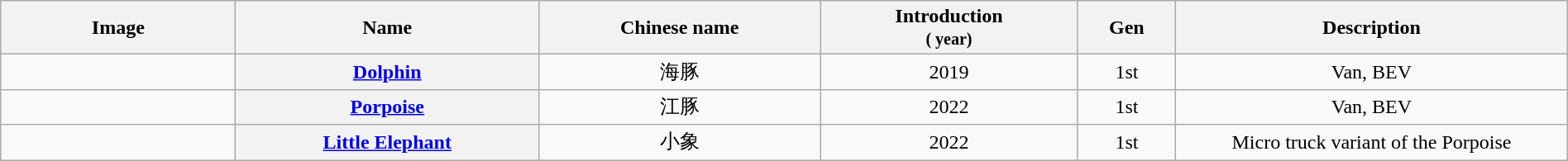<table class="wikitable sortable" style="text-align: center; width: 100%">
<tr>
<th width="15%" class="unsortable">Image</th>
<th>Name</th>
<th>Chinese name</th>
<th>Introduction<br><small>( year)</small></th>
<th>Gen</th>
<th width="25%" class="unsortable">Description</th>
</tr>
<tr>
<td></td>
<th><a href='#'>Dolphin</a></th>
<td>海豚</td>
<td>2019</td>
<td>1st</td>
<td>Van, BEV</td>
</tr>
<tr>
<td></td>
<th><a href='#'>Porpoise</a></th>
<td>江豚</td>
<td>2022</td>
<td>1st</td>
<td>Van, BEV</td>
</tr>
<tr>
<td></td>
<th><a href='#'>Little Elephant</a></th>
<td>小象</td>
<td>2022</td>
<td>1st</td>
<td>Micro truck variant of the Porpoise</td>
</tr>
</table>
